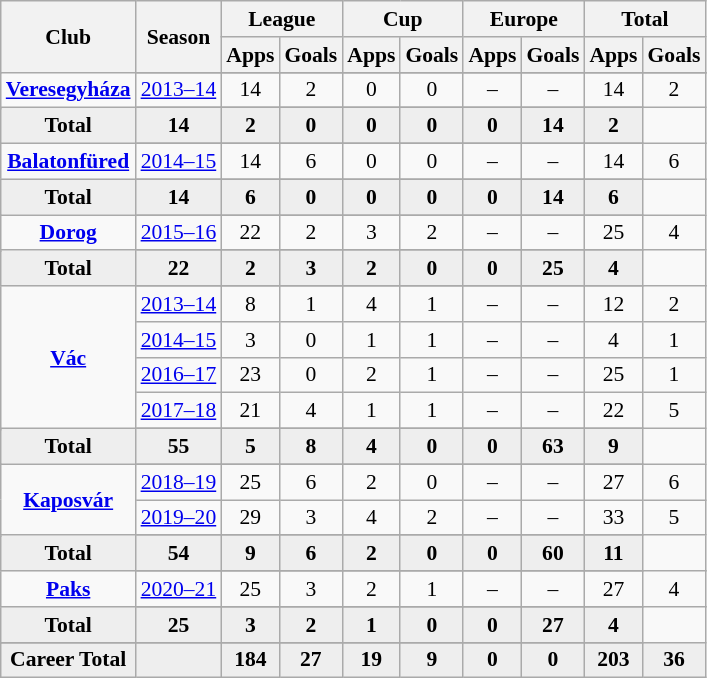<table class="wikitable" style="font-size:90%; text-align: center;">
<tr>
<th rowspan="2">Club</th>
<th rowspan="2">Season</th>
<th colspan="2">League</th>
<th colspan="2">Cup</th>
<th colspan="2">Europe</th>
<th colspan="2">Total</th>
</tr>
<tr>
<th>Apps</th>
<th>Goals</th>
<th>Apps</th>
<th>Goals</th>
<th>Apps</th>
<th>Goals</th>
<th>Apps</th>
<th>Goals</th>
</tr>
<tr ||-||-||-|->
<td rowspan="3" valign="center"><strong><a href='#'>Veresegyháza</a></strong></td>
</tr>
<tr>
<td><a href='#'>2013–14</a></td>
<td>14</td>
<td>2</td>
<td>0</td>
<td>0</td>
<td>–</td>
<td>–</td>
<td>14</td>
<td>2</td>
</tr>
<tr>
</tr>
<tr style="font-weight:bold; background-color:#eeeeee;">
<td>Total</td>
<td>14</td>
<td>2</td>
<td>0</td>
<td>0</td>
<td>0</td>
<td>0</td>
<td>14</td>
<td>2</td>
</tr>
<tr>
<td rowspan="3" valign="center"><strong><a href='#'>Balatonfüred</a></strong></td>
</tr>
<tr>
<td><a href='#'>2014–15</a></td>
<td>14</td>
<td>6</td>
<td>0</td>
<td>0</td>
<td>–</td>
<td>–</td>
<td>14</td>
<td>6</td>
</tr>
<tr>
</tr>
<tr style="font-weight:bold; background-color:#eeeeee;">
<td>Total</td>
<td>14</td>
<td>6</td>
<td>0</td>
<td>0</td>
<td>0</td>
<td>0</td>
<td>14</td>
<td>6</td>
</tr>
<tr>
<td rowspan="3" valign="center"><strong><a href='#'>Dorog</a></strong></td>
</tr>
<tr>
<td><a href='#'>2015–16</a></td>
<td>22</td>
<td>2</td>
<td>3</td>
<td>2</td>
<td>–</td>
<td>–</td>
<td>25</td>
<td>4</td>
</tr>
<tr>
</tr>
<tr style="font-weight:bold; background-color:#eeeeee;">
<td>Total</td>
<td>22</td>
<td>2</td>
<td>3</td>
<td>2</td>
<td>0</td>
<td>0</td>
<td>25</td>
<td>4</td>
</tr>
<tr>
<td rowspan="6" valign="center"><strong><a href='#'>Vác</a></strong></td>
</tr>
<tr>
<td><a href='#'>2013–14</a></td>
<td>8</td>
<td>1</td>
<td>4</td>
<td>1</td>
<td>–</td>
<td>–</td>
<td>12</td>
<td>2</td>
</tr>
<tr>
<td><a href='#'>2014–15</a></td>
<td>3</td>
<td>0</td>
<td>1</td>
<td>1</td>
<td>–</td>
<td>–</td>
<td>4</td>
<td>1</td>
</tr>
<tr>
<td><a href='#'>2016–17</a></td>
<td>23</td>
<td>0</td>
<td>2</td>
<td>1</td>
<td>–</td>
<td>–</td>
<td>25</td>
<td>1</td>
</tr>
<tr>
<td><a href='#'>2017–18</a></td>
<td>21</td>
<td>4</td>
<td>1</td>
<td>1</td>
<td>–</td>
<td>–</td>
<td>22</td>
<td>5</td>
</tr>
<tr>
</tr>
<tr style="font-weight:bold; background-color:#eeeeee;">
<td>Total</td>
<td>55</td>
<td>5</td>
<td>8</td>
<td>4</td>
<td>0</td>
<td>0</td>
<td>63</td>
<td>9</td>
</tr>
<tr>
<td rowspan="4" valign="center"><strong><a href='#'>Kaposvár</a></strong></td>
</tr>
<tr>
<td><a href='#'>2018–19</a></td>
<td>25</td>
<td>6</td>
<td>2</td>
<td>0</td>
<td>–</td>
<td>–</td>
<td>27</td>
<td>6</td>
</tr>
<tr>
<td><a href='#'>2019–20</a></td>
<td>29</td>
<td>3</td>
<td>4</td>
<td>2</td>
<td>–</td>
<td>–</td>
<td>33</td>
<td>5</td>
</tr>
<tr>
</tr>
<tr style="font-weight:bold; background-color:#eeeeee;">
<td>Total</td>
<td>54</td>
<td>9</td>
<td>6</td>
<td>2</td>
<td>0</td>
<td>0</td>
<td>60</td>
<td>11</td>
</tr>
<tr>
<td rowspan="3" valign="center"><strong><a href='#'>Paks</a></strong></td>
</tr>
<tr>
<td><a href='#'>2020–21</a></td>
<td>25</td>
<td>3</td>
<td>2</td>
<td>1</td>
<td>–</td>
<td>–</td>
<td>27</td>
<td>4</td>
</tr>
<tr>
</tr>
<tr style="font-weight:bold; background-color:#eeeeee;">
<td>Total</td>
<td>25</td>
<td>3</td>
<td>2</td>
<td>1</td>
<td>0</td>
<td>0</td>
<td>27</td>
<td>4</td>
</tr>
<tr>
</tr>
<tr style="font-weight:bold; background-color:#eeeeee;">
<td rowspan="2" valign="top"><strong>Career Total</strong></td>
<td></td>
<td><strong>184</strong></td>
<td><strong>27</strong></td>
<td><strong>19</strong></td>
<td><strong>9</strong></td>
<td><strong>0</strong></td>
<td><strong>0</strong></td>
<td><strong>203</strong></td>
<td><strong>36</strong></td>
</tr>
</table>
